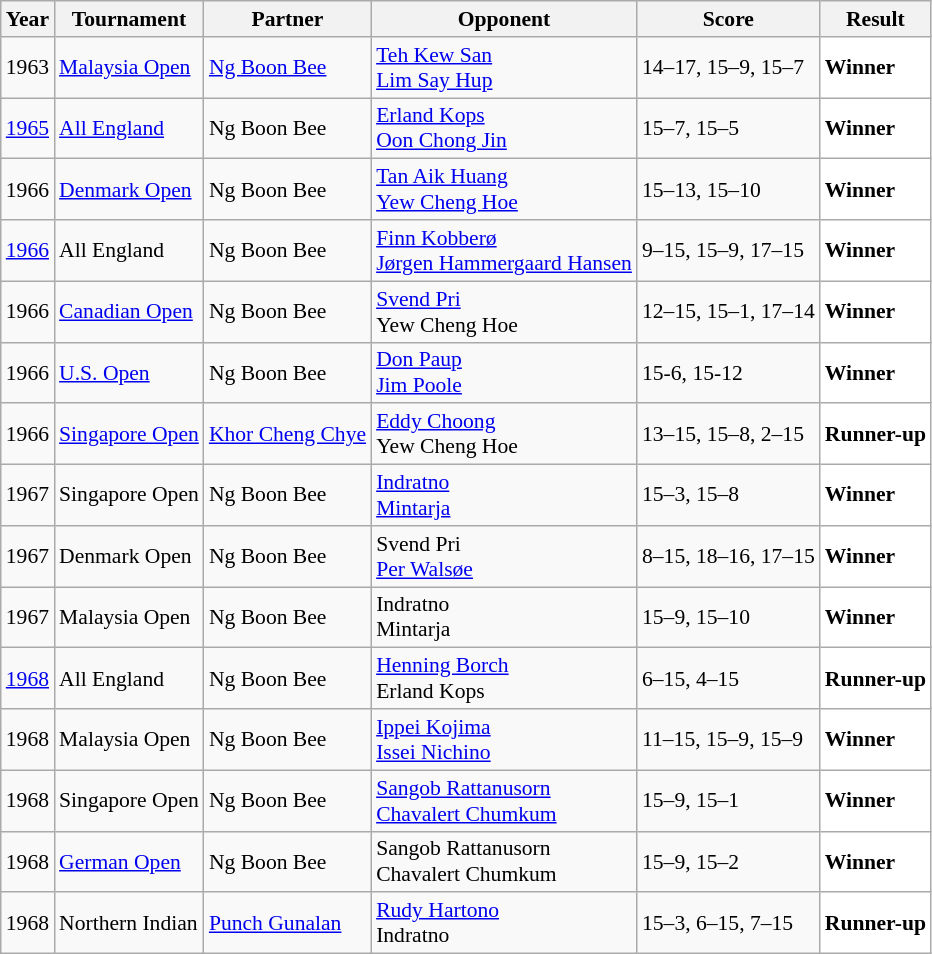<table class="sortable wikitable" style="font-size: 90%;">
<tr>
<th>Year</th>
<th>Tournament</th>
<th>Partner</th>
<th>Opponent</th>
<th>Score</th>
<th>Result</th>
</tr>
<tr>
<td align="center">1963</td>
<td><a href='#'>Malaysia Open</a></td>
<td> <a href='#'>Ng Boon Bee</a></td>
<td> <a href='#'>Teh Kew San</a><br> <a href='#'>Lim Say Hup</a></td>
<td>14–17, 15–9, 15–7</td>
<td style="text-align:left; background:white"> <strong>Winner</strong></td>
</tr>
<tr>
<td align="center"><a href='#'>1965</a></td>
<td><a href='#'>All England</a></td>
<td> Ng Boon Bee</td>
<td> <a href='#'>Erland Kops</a><br> <a href='#'>Oon Chong Jin</a></td>
<td>15–7, 15–5</td>
<td style="text-align:left; background:white"> <strong>Winner</strong></td>
</tr>
<tr>
<td align="center">1966</td>
<td><a href='#'>Denmark Open</a></td>
<td> Ng Boon Bee</td>
<td> <a href='#'>Tan Aik Huang</a><br> <a href='#'>Yew Cheng Hoe</a></td>
<td>15–13, 15–10</td>
<td style="text-align:left; background:white"> <strong>Winner</strong></td>
</tr>
<tr>
<td align="center"><a href='#'>1966</a></td>
<td>All England</td>
<td> Ng Boon Bee</td>
<td> <a href='#'>Finn Kobberø</a><br> <a href='#'>Jørgen Hammergaard Hansen</a></td>
<td>9–15, 15–9, 17–15</td>
<td style="text-align:left; background:white"> <strong>Winner</strong></td>
</tr>
<tr>
<td align="center">1966</td>
<td><a href='#'>Canadian Open</a></td>
<td> Ng Boon Bee</td>
<td> <a href='#'>Svend Pri</a><br> Yew Cheng Hoe</td>
<td>12–15, 15–1, 17–14</td>
<td style="text-align:left; background:white"> <strong>Winner</strong></td>
</tr>
<tr>
<td align="center">1966</td>
<td><a href='#'>U.S. Open</a></td>
<td> Ng Boon Bee</td>
<td> <a href='#'>Don Paup</a><br> <a href='#'>Jim Poole</a></td>
<td>15-6, 15-12</td>
<td style="text-align:left; background:white"> <strong>Winner</strong></td>
</tr>
<tr>
<td align="center">1966</td>
<td><a href='#'>Singapore Open</a></td>
<td> <a href='#'>Khor Cheng Chye</a></td>
<td> <a href='#'>Eddy Choong</a><br> Yew Cheng Hoe</td>
<td>13–15, 15–8, 2–15</td>
<td style="text-align:left; background:white"> <strong>Runner-up</strong></td>
</tr>
<tr>
<td align="center">1967</td>
<td>Singapore Open</td>
<td> Ng Boon Bee</td>
<td> <a href='#'>Indratno</a><br> <a href='#'>Mintarja</a></td>
<td>15–3, 15–8</td>
<td style="text-align:left; background:white"> <strong>Winner</strong></td>
</tr>
<tr>
<td align="center">1967</td>
<td>Denmark Open</td>
<td> Ng Boon Bee</td>
<td> Svend Pri<br> <a href='#'>Per Walsøe</a></td>
<td>8–15, 18–16, 17–15</td>
<td style="text-align:left; background:white"> <strong>Winner</strong></td>
</tr>
<tr>
<td align="center">1967</td>
<td>Malaysia Open</td>
<td> Ng Boon Bee</td>
<td> Indratno<br> Mintarja</td>
<td>15–9, 15–10</td>
<td style="text-align:left; background:white"> <strong>Winner</strong></td>
</tr>
<tr>
<td align="center"><a href='#'>1968</a></td>
<td>All England</td>
<td> Ng Boon Bee</td>
<td> <a href='#'>Henning Borch</a><br> Erland Kops</td>
<td>6–15, 4–15</td>
<td style="text-align:left; background:white"> <strong>Runner-up</strong></td>
</tr>
<tr>
<td align="center">1968</td>
<td>Malaysia Open</td>
<td> Ng Boon Bee</td>
<td> <a href='#'>Ippei Kojima</a><br> <a href='#'>Issei Nichino</a></td>
<td>11–15, 15–9, 15–9</td>
<td style="text-align:left; background:white"> <strong>Winner</strong></td>
</tr>
<tr>
<td align="center">1968</td>
<td>Singapore Open</td>
<td> Ng Boon Bee</td>
<td> <a href='#'>Sangob Rattanusorn</a><br> <a href='#'>Chavalert Chumkum</a></td>
<td>15–9, 15–1</td>
<td style="text-align:left; background:white"> <strong>Winner</strong></td>
</tr>
<tr>
<td align="center">1968</td>
<td><a href='#'>German Open</a></td>
<td> Ng Boon Bee</td>
<td> Sangob Rattanusorn<br> Chavalert Chumkum</td>
<td>15–9, 15–2</td>
<td style="text-align:left; background:white"> <strong>Winner</strong></td>
</tr>
<tr>
<td align="center">1968</td>
<td>Northern Indian</td>
<td> <a href='#'>Punch Gunalan</a></td>
<td> <a href='#'>Rudy Hartono</a><br> Indratno</td>
<td>15–3, 6–15, 7–15</td>
<td style="text-align:left; background:white"> <strong>Runner-up</strong></td>
</tr>
</table>
